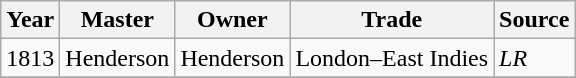<table class=" wikitable">
<tr>
<th>Year</th>
<th>Master</th>
<th>Owner</th>
<th>Trade</th>
<th>Source</th>
</tr>
<tr>
<td>1813</td>
<td>Henderson</td>
<td>Henderson</td>
<td>London–East Indies</td>
<td><em>LR</em></td>
</tr>
<tr>
</tr>
</table>
